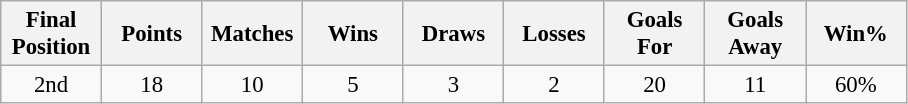<table class="wikitable" style="font-size: 95%; text-align: center;">
<tr>
<th width=60>Final Position</th>
<th width=60>Points</th>
<th width=60>Matches</th>
<th width=60>Wins</th>
<th width=60>Draws</th>
<th width=60>Losses</th>
<th width=60>Goals For</th>
<th width=60>Goals Away</th>
<th width=60>Win%</th>
</tr>
<tr>
<td>2nd</td>
<td>18</td>
<td>10</td>
<td>5</td>
<td>3</td>
<td>2</td>
<td>20</td>
<td>11</td>
<td>60%</td>
</tr>
</table>
